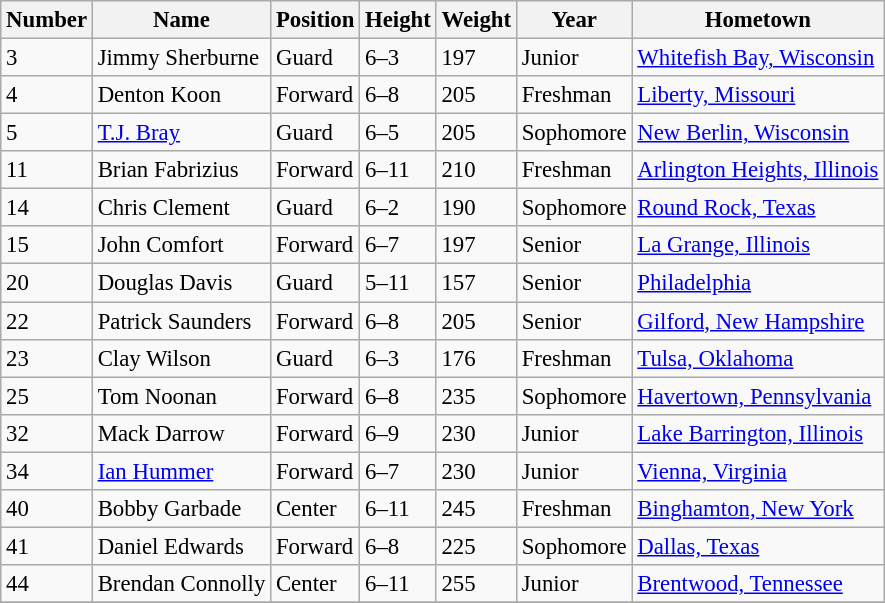<table class="wikitable" style="font-size: 95%;">
<tr>
<th>Number</th>
<th>Name</th>
<th>Position</th>
<th>Height</th>
<th>Weight</th>
<th>Year</th>
<th>Hometown</th>
</tr>
<tr>
<td>3</td>
<td>Jimmy Sherburne</td>
<td>Guard</td>
<td>6–3</td>
<td>197</td>
<td>Junior</td>
<td><a href='#'>Whitefish Bay, Wisconsin</a></td>
</tr>
<tr>
<td>4</td>
<td>Denton Koon</td>
<td>Forward</td>
<td>6–8</td>
<td>205</td>
<td>Freshman</td>
<td><a href='#'>Liberty, Missouri</a></td>
</tr>
<tr>
<td>5</td>
<td><a href='#'>T.J. Bray</a></td>
<td>Guard</td>
<td>6–5</td>
<td>205</td>
<td>Sophomore</td>
<td><a href='#'>New Berlin, Wisconsin</a></td>
</tr>
<tr>
<td>11</td>
<td>Brian Fabrizius</td>
<td>Forward</td>
<td>6–11</td>
<td>210</td>
<td>Freshman</td>
<td><a href='#'>Arlington Heights, Illinois</a></td>
</tr>
<tr>
<td>14</td>
<td>Chris Clement</td>
<td>Guard</td>
<td>6–2</td>
<td>190</td>
<td>Sophomore</td>
<td><a href='#'>Round Rock, Texas</a></td>
</tr>
<tr>
<td>15</td>
<td>John Comfort</td>
<td>Forward</td>
<td>6–7</td>
<td>197</td>
<td>Senior</td>
<td><a href='#'>La Grange, Illinois</a></td>
</tr>
<tr>
<td>20</td>
<td>Douglas Davis</td>
<td>Guard</td>
<td>5–11</td>
<td>157</td>
<td>Senior</td>
<td><a href='#'>Philadelphia</a></td>
</tr>
<tr>
<td>22</td>
<td>Patrick Saunders</td>
<td>Forward</td>
<td>6–8</td>
<td>205</td>
<td>Senior</td>
<td><a href='#'>Gilford, New Hampshire</a></td>
</tr>
<tr>
<td>23</td>
<td>Clay Wilson</td>
<td>Guard</td>
<td>6–3</td>
<td>176</td>
<td>Freshman</td>
<td><a href='#'>Tulsa, Oklahoma</a></td>
</tr>
<tr>
<td>25</td>
<td>Tom Noonan</td>
<td>Forward</td>
<td>6–8</td>
<td>235</td>
<td>Sophomore</td>
<td><a href='#'>Havertown, Pennsylvania</a></td>
</tr>
<tr>
<td>32</td>
<td>Mack Darrow</td>
<td>Forward</td>
<td>6–9</td>
<td>230</td>
<td>Junior</td>
<td><a href='#'>Lake Barrington, Illinois</a></td>
</tr>
<tr>
<td>34</td>
<td><a href='#'>Ian Hummer</a></td>
<td>Forward</td>
<td>6–7</td>
<td>230</td>
<td>Junior</td>
<td><a href='#'>Vienna, Virginia</a></td>
</tr>
<tr>
<td>40</td>
<td>Bobby Garbade</td>
<td>Center</td>
<td>6–11</td>
<td>245</td>
<td>Freshman</td>
<td><a href='#'>Binghamton, New York</a></td>
</tr>
<tr>
<td>41</td>
<td>Daniel Edwards</td>
<td>Forward</td>
<td>6–8</td>
<td>225</td>
<td>Sophomore</td>
<td><a href='#'>Dallas, Texas</a></td>
</tr>
<tr>
<td>44</td>
<td>Brendan Connolly</td>
<td>Center</td>
<td>6–11</td>
<td>255</td>
<td>Junior</td>
<td><a href='#'>Brentwood, Tennessee</a></td>
</tr>
<tr>
</tr>
</table>
